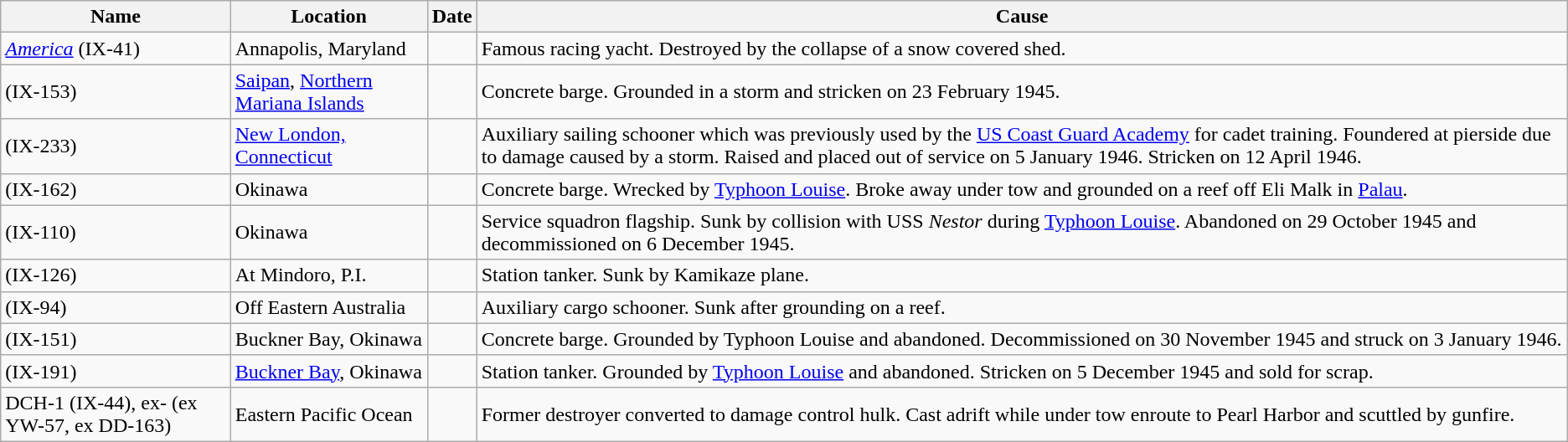<table class="wikitable sortable">
<tr>
<th>Name</th>
<th>Location</th>
<th>Date</th>
<th>Cause</th>
</tr>
<tr>
<td><a href='#'><em>America</em></a> (IX-41)</td>
<td>Annapolis, Maryland</td>
<td></td>
<td>Famous racing yacht.  Destroyed by the collapse of a snow covered shed.</td>
</tr>
<tr>
<td> (IX-153)</td>
<td><a href='#'>Saipan</a>, <a href='#'>Northern Mariana Islands</a></td>
<td></td>
<td>Concrete barge.  Grounded in a storm and stricken on 23 February 1945.</td>
</tr>
<tr>
<td> (IX-233)</td>
<td><a href='#'>New London, Connecticut</a></td>
<td></td>
<td>Auxiliary sailing schooner which was previously used by the <a href='#'>US Coast Guard Academy</a> for cadet training.  Foundered at pierside due to damage caused by a storm.  Raised and placed out of service on 5 January 1946.  Stricken on 12 April 1946.</td>
</tr>
<tr>
<td> (IX-162)</td>
<td>Okinawa</td>
<td></td>
<td>Concrete barge.  Wrecked by <a href='#'>Typhoon Louise</a>.  Broke away under tow and grounded on a reef off Eli Malk in <a href='#'>Palau</a>.</td>
</tr>
<tr>
<td> (IX-110)</td>
<td>Okinawa</td>
<td></td>
<td>Service squadron flagship.  Sunk by collision with USS <em>Nestor</em> during <a href='#'>Typhoon Louise</a>.  Abandoned on 29 October 1945 and decommissioned on 6 December 1945.</td>
</tr>
<tr>
<td> (IX-126)</td>
<td>At Mindoro, P.I.</td>
<td></td>
<td>Station tanker.  Sunk by Kamikaze plane.</td>
</tr>
<tr>
<td> (IX-94)</td>
<td>Off Eastern Australia</td>
<td></td>
<td>Auxiliary cargo schooner.  Sunk after grounding on a reef.</td>
</tr>
<tr>
<td> (IX-151)</td>
<td>Buckner Bay, Okinawa</td>
<td></td>
<td>Concrete barge.  Grounded by Typhoon Louise and abandoned.  Decommissioned on 30 November 1945 and struck on 3 January 1946.</td>
</tr>
<tr>
<td> (IX-191)</td>
<td><a href='#'>Buckner Bay</a>, Okinawa</td>
<td></td>
<td>Station tanker.  Grounded by <a href='#'>Typhoon Louise</a> and abandoned.  Stricken on 5 December 1945 and sold for scrap.</td>
</tr>
<tr>
<td>DCH-1 (IX-44), ex- (ex YW-57, ex DD-163)</td>
<td>Eastern Pacific Ocean</td>
<td></td>
<td>Former destroyer converted to damage control hulk.  Cast adrift while under tow enroute to Pearl Harbor and scuttled by gunfire.</td>
</tr>
</table>
